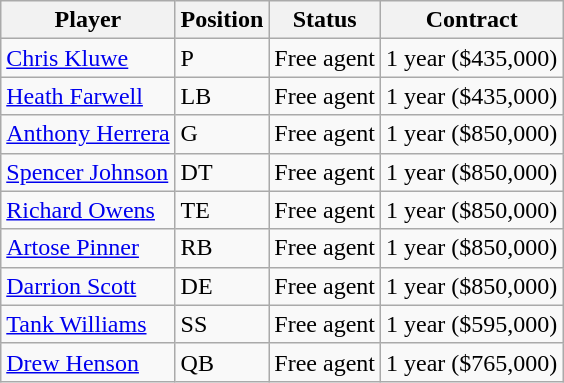<table class="wikitable">
<tr>
<th>Player</th>
<th>Position</th>
<th>Status</th>
<th>Contract</th>
</tr>
<tr>
<td><a href='#'>Chris Kluwe</a></td>
<td>P</td>
<td>Free agent</td>
<td>1 year ($435,000)</td>
</tr>
<tr>
<td><a href='#'>Heath Farwell</a></td>
<td>LB</td>
<td>Free agent</td>
<td>1 year ($435,000)</td>
</tr>
<tr>
<td><a href='#'>Anthony Herrera</a></td>
<td>G</td>
<td>Free agent</td>
<td>1 year ($850,000)</td>
</tr>
<tr>
<td><a href='#'>Spencer Johnson</a></td>
<td>DT</td>
<td>Free agent</td>
<td>1 year ($850,000)</td>
</tr>
<tr>
<td><a href='#'>Richard Owens</a></td>
<td>TE</td>
<td>Free agent</td>
<td>1 year ($850,000)</td>
</tr>
<tr>
<td><a href='#'>Artose Pinner</a></td>
<td>RB</td>
<td>Free agent</td>
<td>1 year ($850,000)</td>
</tr>
<tr>
<td><a href='#'>Darrion Scott</a></td>
<td>DE</td>
<td>Free agent</td>
<td>1 year ($850,000)</td>
</tr>
<tr>
<td><a href='#'>Tank Williams</a></td>
<td>SS</td>
<td>Free agent</td>
<td>1 year ($595,000)</td>
</tr>
<tr>
<td><a href='#'>Drew Henson</a></td>
<td>QB</td>
<td>Free agent</td>
<td>1 year ($765,000)</td>
</tr>
</table>
